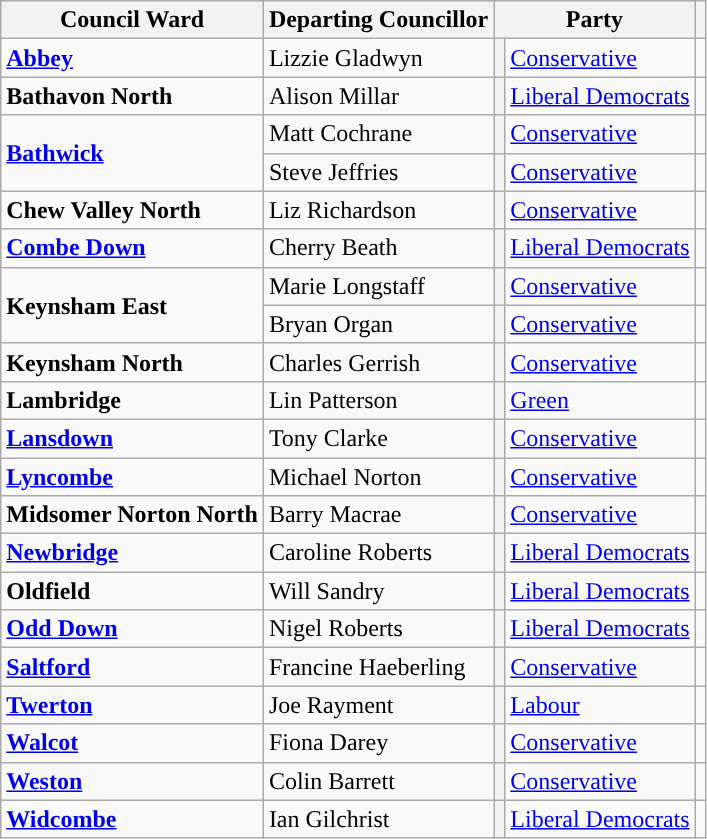<table class="wikitable sortable">
<tr>
<th>Council Ward</th>
<th>Departing Councillor</th>
<th colspan="2">Party</th>
<th class="unsortable"></th>
</tr>
<tr>
<td align="left"><strong><a href='#'>Abbey</a></strong></td>
<td align="left">Lizzie Gladwyn</td>
<th style="background-color: "></th>
<td><a href='#'>Conservative</a></td>
<td align = center></td>
</tr>
<tr>
<td align="left"><strong>Bathavon North</strong></td>
<td align="left">Alison Millar</td>
<th style="background-color: "></th>
<td><a href='#'>Liberal Democrats</a></td>
<td align = center></td>
</tr>
<tr>
<td rowspan="2" align="left"><strong><a href='#'>Bathwick</a></strong></td>
<td align="left">Matt Cochrane</td>
<th style="background-color: "></th>
<td><a href='#'>Conservative</a></td>
<td align = center></td>
</tr>
<tr>
<td align="left">Steve Jeffries</td>
<th style="background-color: "></th>
<td><a href='#'>Conservative</a></td>
<td align = center></td>
</tr>
<tr>
<td align="left"><strong>Chew Valley North</strong></td>
<td align="left">Liz Richardson</td>
<th style="background-color: "></th>
<td><a href='#'>Conservative</a></td>
<td align = center></td>
</tr>
<tr>
<td align="left"><strong><a href='#'>Combe Down</a></strong></td>
<td align="left">Cherry Beath</td>
<th style="background-color: "></th>
<td><a href='#'>Liberal Democrats</a></td>
<td align = center></td>
</tr>
<tr>
<td rowspan="2" align="left"><strong>Keynsham East</strong></td>
<td align="left">Marie Longstaff</td>
<th style="background-color: "></th>
<td><a href='#'>Conservative</a></td>
<td align = center></td>
</tr>
<tr>
<td align="left">Bryan Organ</td>
<th style="background-color: "></th>
<td><a href='#'>Conservative</a></td>
<td align = center></td>
</tr>
<tr>
<td align="left"><strong>Keynsham North</strong></td>
<td align="left">Charles Gerrish</td>
<th style="background-color: "></th>
<td><a href='#'>Conservative</a></td>
<td align = center></td>
</tr>
<tr>
<td align="left"><strong>Lambridge</strong></td>
<td align="left">Lin Patterson</td>
<th style="background-color: "></th>
<td><a href='#'>Green</a></td>
<td align = center></td>
</tr>
<tr>
<td align="left"><strong><a href='#'>Lansdown</a></strong></td>
<td align="left">Tony Clarke</td>
<th style="background-color: "></th>
<td><a href='#'>Conservative</a></td>
<td align = center></td>
</tr>
<tr>
<td align="left"><strong><a href='#'>Lyncombe</a></strong></td>
<td align="left">Michael Norton</td>
<th style="background-color: "></th>
<td><a href='#'>Conservative</a></td>
<td align = center></td>
</tr>
<tr>
<td align="left"><strong>Midsomer Norton North</strong></td>
<td align="left">Barry Macrae</td>
<th style="background-color: "></th>
<td><a href='#'>Conservative</a></td>
<td align = center></td>
</tr>
<tr>
<td align="left"><strong><a href='#'>Newbridge</a></strong></td>
<td align="left">Caroline Roberts</td>
<th style="background-color: "></th>
<td><a href='#'>Liberal Democrats</a></td>
<td align = center></td>
</tr>
<tr>
<td align="left"><strong>Oldfield</strong></td>
<td align="left">Will Sandry</td>
<th style="background-color: "></th>
<td><a href='#'>Liberal Democrats</a></td>
<td align = center></td>
</tr>
<tr>
<td align="left"><strong><a href='#'>Odd Down</a></strong></td>
<td align="left">Nigel Roberts</td>
<th style="background-color: "></th>
<td><a href='#'>Liberal Democrats</a></td>
<td align = center></td>
</tr>
<tr>
<td align="left"><strong><a href='#'>Saltford</a></strong></td>
<td align="left">Francine Haeberling</td>
<th style="background-color: "></th>
<td><a href='#'>Conservative</a></td>
<td align = center></td>
</tr>
<tr>
<td align="left"><strong><a href='#'>Twerton</a></strong></td>
<td align="left">Joe Rayment</td>
<th style="background-color: "></th>
<td><a href='#'>Labour</a></td>
<td align = center></td>
</tr>
<tr>
<td align="left"><strong><a href='#'>Walcot</a></strong></td>
<td align="left">Fiona Darey</td>
<th style="background-color: "></th>
<td><a href='#'>Conservative</a></td>
<td align = center></td>
</tr>
<tr>
<td align="left"><strong><a href='#'>Weston</a></strong></td>
<td align="left">Colin Barrett</td>
<th style="background-color: "></th>
<td><a href='#'>Conservative</a></td>
<td align = center></td>
</tr>
<tr>
<td align="left"><strong><a href='#'>Widcombe</a></strong></td>
<td align="left">Ian Gilchrist</td>
<th style="background-color: "></th>
<td><a href='#'>Liberal Democrats</a></td>
<td align = center></td>
</tr>
</table>
